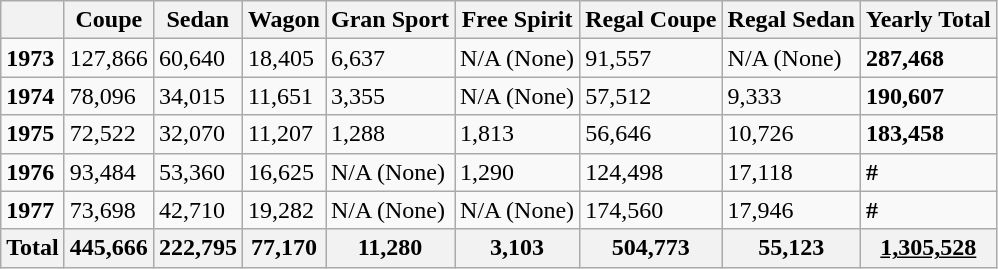<table class="wikitable">
<tr>
<th></th>
<th>Coupe</th>
<th>Sedan</th>
<th>Wagon</th>
<th>Gran Sport</th>
<th>Free Spirit</th>
<th>Regal Coupe</th>
<th>Regal Sedan</th>
<th>Yearly Total</th>
</tr>
<tr>
<td><strong>1973</strong></td>
<td>127,866</td>
<td>60,640</td>
<td>18,405</td>
<td>6,637</td>
<td>N/A (None)</td>
<td>91,557</td>
<td>N/A (None)</td>
<td><strong>287,468</strong></td>
</tr>
<tr>
<td><strong>1974</strong></td>
<td>78,096</td>
<td>34,015</td>
<td>11,651</td>
<td>3,355</td>
<td>N/A (None)</td>
<td>57,512</td>
<td>9,333</td>
<td><strong>190,607</strong></td>
</tr>
<tr>
<td><strong>1975</strong></td>
<td>72,522</td>
<td>32,070</td>
<td>11,207</td>
<td>1,288</td>
<td>1,813</td>
<td>56,646</td>
<td>10,726</td>
<td><strong>183,458</strong></td>
</tr>
<tr>
<td><strong>1976</strong></td>
<td>93,484</td>
<td>53,360</td>
<td>16,625</td>
<td>N/A (None)</td>
<td>1,290</td>
<td>124,498</td>
<td>17,118</td>
<td><strong>#</strong></td>
</tr>
<tr>
<td><strong>1977</strong></td>
<td>73,698</td>
<td>42,710</td>
<td>19,282</td>
<td>N/A (None)</td>
<td>N/A (None)</td>
<td>174,560</td>
<td>17,946</td>
<td><strong>#</strong></td>
</tr>
<tr>
<th><strong>Total</strong></th>
<th><strong>445,666</strong></th>
<th><strong>222,795</strong></th>
<th><strong>77,170</strong></th>
<th><strong>11,280</strong></th>
<th><strong>3,103</strong></th>
<th><strong>504,773</strong></th>
<th><strong>55,123</strong></th>
<th><strong><u>1,305,528</u></strong></th>
</tr>
</table>
